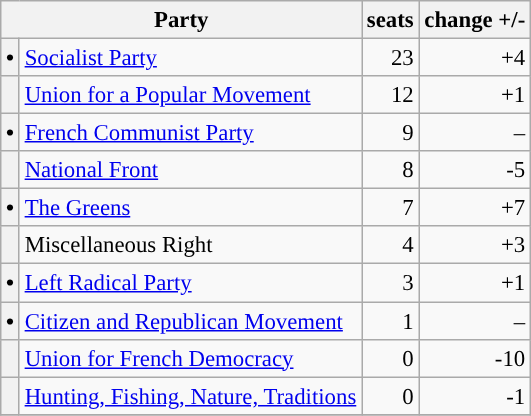<table class="wikitable" style="font-size: 95%;">
<tr>
<th colspan=2>Party</th>
<th>seats</th>
<th>change +/-</th>
</tr>
<tr>
<th style="background-color: "><span>•</span></th>
<td><a href='#'>Socialist Party</a></td>
<td align="right">23</td>
<td align="right">+4</td>
</tr>
<tr>
<th style="background-color: "></th>
<td><a href='#'>Union for a Popular Movement</a></td>
<td align="right">12</td>
<td align="right">+1</td>
</tr>
<tr>
<th style="background-color: "><span>•</span></th>
<td><a href='#'>French Communist Party</a></td>
<td align="right">9</td>
<td align="right">–</td>
</tr>
<tr>
<th style="background-color: "></th>
<td><a href='#'>National Front</a></td>
<td align="right">8</td>
<td align="right">-5</td>
</tr>
<tr>
<th style="background-color: "><span>•</span></th>
<td><a href='#'>The Greens</a></td>
<td align="right">7</td>
<td align="right">+7</td>
</tr>
<tr>
<th style="background-color: "></th>
<td>Miscellaneous Right</td>
<td align="right">4</td>
<td align="right">+3</td>
</tr>
<tr>
<th style="background-color: "><span>•</span></th>
<td><a href='#'>Left Radical Party</a></td>
<td align="right">3</td>
<td align="right">+1</td>
</tr>
<tr>
<th style="background-color: "><span>•</span></th>
<td><a href='#'>Citizen and Republican Movement</a></td>
<td align="right">1</td>
<td align="right">–</td>
</tr>
<tr>
<th style="background-color: "></th>
<td><a href='#'>Union for French Democracy</a></td>
<td align="right">0</td>
<td align="right">-10</td>
</tr>
<tr>
<th style="background-color: "></th>
<td><a href='#'>Hunting, Fishing, Nature, Traditions</a></td>
<td align="right">0</td>
<td align="right">-1</td>
</tr>
<tr>
</tr>
</table>
